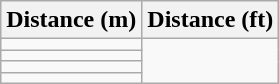<table class="wikitable">
<tr>
<th>Distance (m)</th>
<th>Distance (ft)</th>
</tr>
<tr>
<td></td>
</tr>
<tr>
<td></td>
</tr>
<tr>
<td></td>
</tr>
<tr>
<td></td>
</tr>
</table>
